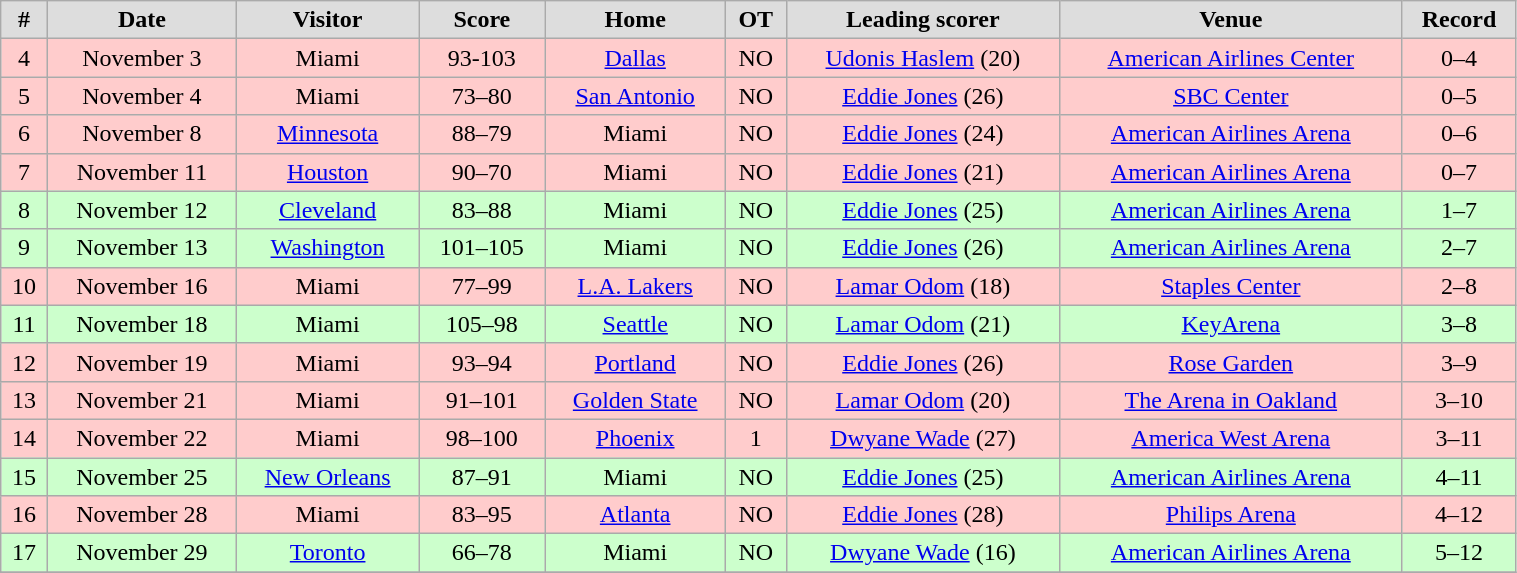<table class="wikitable" width="80%">
<tr align="center"  bgcolor="#dddddd">
<td><strong>#</strong></td>
<td><strong>Date</strong></td>
<td><strong>Visitor</strong></td>
<td><strong>Score</strong></td>
<td><strong>Home</strong></td>
<td><strong>OT</strong></td>
<td><strong>Leading scorer</strong></td>
<td><strong>Venue</strong></td>
<td><strong>Record</strong></td>
</tr>
<tr align="center" bgcolor="#ffcccc">
<td>4</td>
<td>November 3</td>
<td>Miami</td>
<td>93-103</td>
<td><a href='#'>Dallas</a></td>
<td>NO</td>
<td><a href='#'>Udonis Haslem</a> (20)</td>
<td><a href='#'>American Airlines Center</a></td>
<td>0–4</td>
</tr>
<tr align="center" bgcolor="#ffcccc">
<td>5</td>
<td>November 4</td>
<td>Miami</td>
<td>73–80</td>
<td><a href='#'>San Antonio</a></td>
<td>NO</td>
<td><a href='#'>Eddie Jones</a> (26)</td>
<td><a href='#'>SBC Center</a></td>
<td>0–5</td>
</tr>
<tr align="center" bgcolor="#ffcccc">
<td>6</td>
<td>November 8</td>
<td><a href='#'>Minnesota</a></td>
<td>88–79</td>
<td>Miami</td>
<td>NO</td>
<td><a href='#'>Eddie Jones</a> (24)</td>
<td><a href='#'>American Airlines Arena</a></td>
<td>0–6</td>
</tr>
<tr align="center" bgcolor="#ffcccc">
<td>7</td>
<td>November 11</td>
<td><a href='#'>Houston</a></td>
<td>90–70</td>
<td>Miami</td>
<td>NO</td>
<td><a href='#'>Eddie Jones</a> (21)</td>
<td><a href='#'>American Airlines Arena</a></td>
<td>0–7</td>
</tr>
<tr align="center" bgcolor="#ccffcc">
<td>8</td>
<td>November 12</td>
<td><a href='#'>Cleveland</a></td>
<td>83–88</td>
<td>Miami</td>
<td>NO</td>
<td><a href='#'>Eddie Jones</a> (25)</td>
<td><a href='#'>American Airlines Arena</a></td>
<td>1–7</td>
</tr>
<tr align="center" bgcolor="#ccffcc">
<td>9</td>
<td>November 13</td>
<td><a href='#'>Washington</a></td>
<td>101–105</td>
<td>Miami</td>
<td>NO</td>
<td><a href='#'>Eddie Jones</a> (26)</td>
<td><a href='#'>American Airlines Arena</a></td>
<td>2–7</td>
</tr>
<tr align="center" bgcolor="#ffcccc">
<td>10</td>
<td>November 16</td>
<td>Miami</td>
<td>77–99</td>
<td><a href='#'>L.A. Lakers</a></td>
<td>NO</td>
<td><a href='#'>Lamar Odom</a> (18)</td>
<td><a href='#'>Staples Center</a></td>
<td>2–8</td>
</tr>
<tr align="center" bgcolor="#ccffcc">
<td>11</td>
<td>November 18</td>
<td>Miami</td>
<td>105–98</td>
<td><a href='#'>Seattle</a></td>
<td>NO</td>
<td><a href='#'>Lamar Odom</a> (21)</td>
<td><a href='#'>KeyArena</a></td>
<td>3–8</td>
</tr>
<tr align="center" bgcolor="#ffcccc">
<td>12</td>
<td>November 19</td>
<td>Miami</td>
<td>93–94</td>
<td><a href='#'>Portland</a></td>
<td>NO</td>
<td><a href='#'>Eddie Jones</a> (26)</td>
<td><a href='#'>Rose Garden</a></td>
<td>3–9</td>
</tr>
<tr align="center" bgcolor="#ffcccc">
<td>13</td>
<td>November 21</td>
<td>Miami</td>
<td>91–101</td>
<td><a href='#'>Golden State</a></td>
<td>NO</td>
<td><a href='#'>Lamar Odom</a> (20)</td>
<td><a href='#'>The Arena in Oakland</a></td>
<td>3–10</td>
</tr>
<tr align="center" bgcolor="#ffcccc">
<td>14</td>
<td>November 22</td>
<td>Miami</td>
<td>98–100</td>
<td><a href='#'>Phoenix</a></td>
<td>1</td>
<td><a href='#'>Dwyane Wade</a> (27)</td>
<td><a href='#'>America West Arena</a></td>
<td>3–11</td>
</tr>
<tr align="center" bgcolor="#ccffcc">
<td>15</td>
<td>November 25</td>
<td><a href='#'>New Orleans</a></td>
<td>87–91</td>
<td>Miami</td>
<td>NO</td>
<td><a href='#'>Eddie Jones</a> (25)</td>
<td><a href='#'>American Airlines Arena</a></td>
<td>4–11</td>
</tr>
<tr align="center" bgcolor="#ffcccc">
<td>16</td>
<td>November 28</td>
<td>Miami</td>
<td>83–95</td>
<td><a href='#'>Atlanta</a></td>
<td>NO</td>
<td><a href='#'>Eddie Jones</a> (28)</td>
<td><a href='#'>Philips Arena</a></td>
<td>4–12</td>
</tr>
<tr align="center" bgcolor="#ccffcc">
<td>17</td>
<td>November 29</td>
<td><a href='#'>Toronto</a></td>
<td>66–78</td>
<td>Miami</td>
<td>NO</td>
<td><a href='#'>Dwyane Wade</a> (16)</td>
<td><a href='#'>American Airlines Arena</a></td>
<td>5–12</td>
</tr>
<tr align="center">
</tr>
</table>
